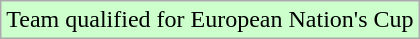<table class="wikitable">
<tr>
<td bgcolor="#ccffcc">Team qualified for European Nation's Cup</td>
</tr>
</table>
